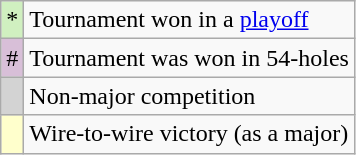<table class="wikitable">
<tr>
<td style="background-color:#D0F0C0">*</td>
<td>Tournament won in a <a href='#'>playoff</a></td>
</tr>
<tr>
<td style="background-color:#D8BFD8">#</td>
<td>Tournament was won in 54-holes</td>
</tr>
<tr>
<td style="background-color:#D3D3D3"></td>
<td>Non-major competition</td>
</tr>
<tr>
<td style="background-color:#FFFFCC"></td>
<td>Wire-to-wire victory (as a major)</td>
</tr>
</table>
